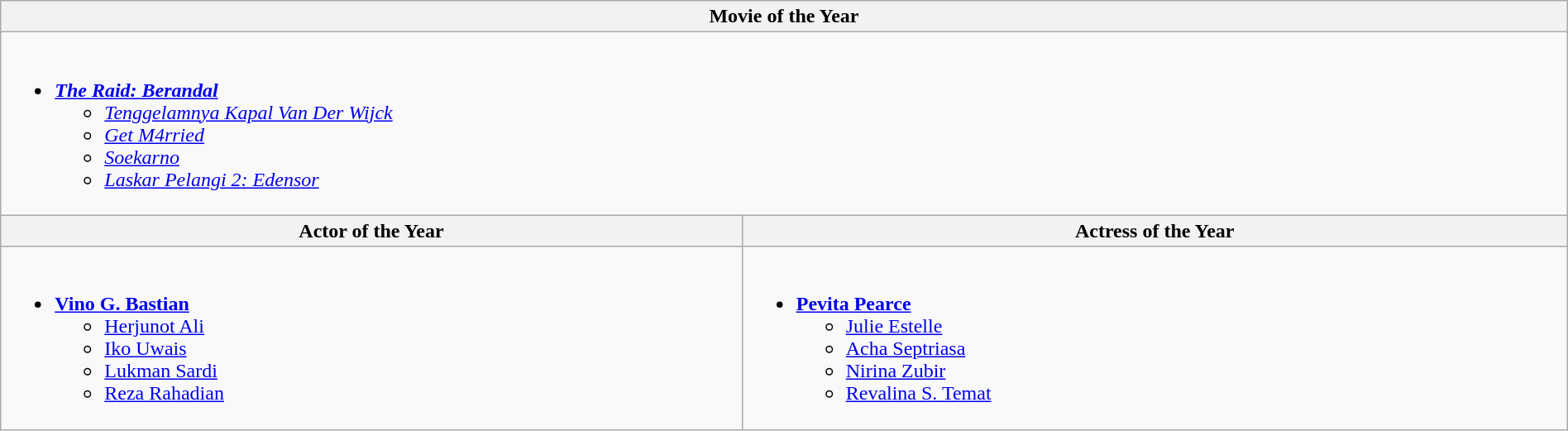<table class="wikitable" style="width:100%;">
<tr>
<th colspan= "2">Movie of the Year</th>
</tr>
<tr>
<td valign= "top" colspan= "2"><br><ul><li><strong><em><a href='#'>The Raid: Berandal</a></em></strong><ul><li><em><a href='#'>Tenggelamnya Kapal Van Der Wijck</a></em></li><li><em><a href='#'>Get M4rried</a></em></li><li><em><a href='#'>Soekarno</a></em></li><li><em><a href='#'>Laskar Pelangi 2: Edensor</a></em></li></ul></li></ul></td>
</tr>
<tr>
<th>Actor of the Year</th>
<th>Actress of the Year</th>
</tr>
<tr>
<td valign= "top"><br><ul><li><strong><a href='#'>Vino G. Bastian</a></strong><ul><li><a href='#'>Herjunot Ali</a></li><li><a href='#'>Iko Uwais</a></li><li><a href='#'>Lukman Sardi</a></li><li><a href='#'>Reza Rahadian</a></li></ul></li></ul></td>
<td valign= "top"><br><ul><li><strong><a href='#'>Pevita Pearce</a></strong><ul><li><a href='#'>Julie Estelle</a></li><li><a href='#'>Acha Septriasa</a></li><li><a href='#'>Nirina Zubir</a></li><li><a href='#'>Revalina S. Temat</a></li></ul></li></ul></td>
</tr>
</table>
